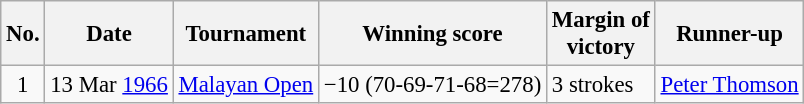<table class="wikitable" style="font-size:95%;">
<tr>
<th>No.</th>
<th>Date</th>
<th>Tournament</th>
<th>Winning score</th>
<th>Margin of<br>victory</th>
<th>Runner-up</th>
</tr>
<tr>
<td align=center>1</td>
<td align=right>13 Mar <a href='#'>1966</a></td>
<td><a href='#'>Malayan Open</a></td>
<td>−10 (70-69-71-68=278)</td>
<td>3 strokes</td>
<td> <a href='#'>Peter Thomson</a></td>
</tr>
</table>
